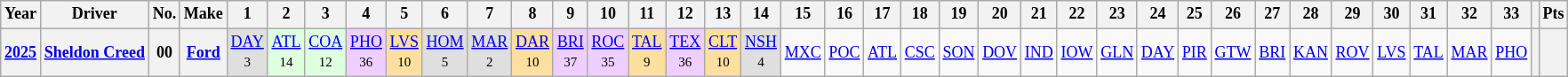<table class="wikitable" style="text-align:center; font-size:75%">
<tr>
<th>Year</th>
<th>Driver</th>
<th>No.</th>
<th>Make</th>
<th>1</th>
<th>2</th>
<th>3</th>
<th>4</th>
<th>5</th>
<th>6</th>
<th>7</th>
<th>8</th>
<th>9</th>
<th>10</th>
<th>11</th>
<th>12</th>
<th>13</th>
<th>14</th>
<th>15</th>
<th>16</th>
<th>17</th>
<th>18</th>
<th>19</th>
<th>20</th>
<th>21</th>
<th>22</th>
<th>23</th>
<th>24</th>
<th>25</th>
<th>26</th>
<th>27</th>
<th>28</th>
<th>29</th>
<th>30</th>
<th>31</th>
<th>32</th>
<th>33</th>
<th></th>
<th>Pts</th>
</tr>
<tr>
<th><a href='#'>2025</a></th>
<th><a href='#'>Sheldon Creed</a></th>
<th>00</th>
<th><a href='#'>Ford</a></th>
<td style="background:#DFDFDF;"><a href='#'>DAY</a><br><small>3</small></td>
<td style="background:#DFFFDF;"><a href='#'>ATL</a><br><small>14</small></td>
<td style="background:#DFFFDF;"><a href='#'>COA</a><br><small>12</small></td>
<td style="background:#EFCFFF;"><a href='#'>PHO</a><br><small>36</small></td>
<td style="background:#FFDF9F;"><a href='#'>LVS</a><br><small>10</small></td>
<td style="background:#DFDFDF;"><a href='#'>HOM</a><br><small>5</small></td>
<td style="background:#DFDFDF;"><a href='#'>MAR</a><br><small>2</small></td>
<td style="background:#FFDF9F;"><a href='#'>DAR</a><br><small>10</small></td>
<td style="background:#EFCFFF;"><a href='#'>BRI</a><br><small>37</small></td>
<td style="background:#EFCFFF;"><a href='#'>ROC</a><br><small>35</small></td>
<td style="background:#FFDF9F;"><a href='#'>TAL</a><br><small>9</small></td>
<td style="background:#EFCFFF;"><a href='#'>TEX</a><br><small>36</small></td>
<td style="background:#FFDF9F;"><a href='#'>CLT</a><br><small>10</small></td>
<td style="background:#DFDFDF;"><a href='#'>NSH</a><br><small>4</small></td>
<td><a href='#'>MXC</a></td>
<td><a href='#'>POC</a></td>
<td><a href='#'>ATL</a></td>
<td><a href='#'>CSC</a></td>
<td><a href='#'>SON</a></td>
<td><a href='#'>DOV</a></td>
<td><a href='#'>IND</a></td>
<td><a href='#'>IOW</a></td>
<td><a href='#'>GLN</a></td>
<td><a href='#'>DAY</a></td>
<td><a href='#'>PIR</a></td>
<td><a href='#'>GTW</a></td>
<td><a href='#'>BRI</a></td>
<td><a href='#'>KAN</a></td>
<td><a href='#'>ROV</a></td>
<td><a href='#'>LVS</a></td>
<td><a href='#'>TAL</a></td>
<td><a href='#'>MAR</a></td>
<td><a href='#'>PHO</a></td>
<th></th>
<th></th>
</tr>
</table>
